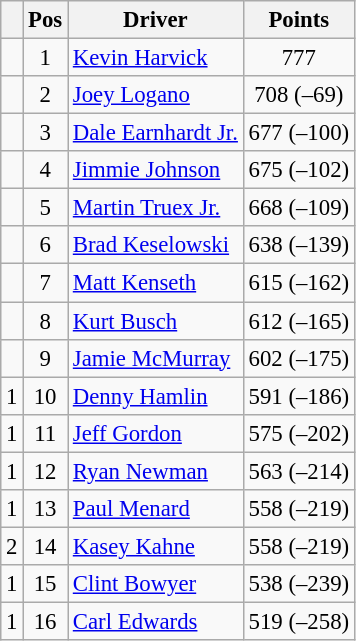<table class="wikitable" style="font-size: 95%;">
<tr>
<th></th>
<th>Pos</th>
<th>Driver</th>
<th>Points</th>
</tr>
<tr>
<td align="left"></td>
<td style="text-align:center;">1</td>
<td><a href='#'>Kevin Harvick</a></td>
<td style="text-align:center;">777</td>
</tr>
<tr>
<td align="left"></td>
<td style="text-align:center;">2</td>
<td><a href='#'>Joey Logano</a></td>
<td style="text-align:center;">708 (–69)</td>
</tr>
<tr>
<td align="left"></td>
<td style="text-align:center;">3</td>
<td><a href='#'>Dale Earnhardt Jr.</a></td>
<td style="text-align:center;">677 (–100)</td>
</tr>
<tr>
<td align="left"></td>
<td style="text-align:center;">4</td>
<td><a href='#'>Jimmie Johnson</a></td>
<td style="text-align:center;">675 (–102)</td>
</tr>
<tr>
<td align="left"></td>
<td style="text-align:center;">5</td>
<td><a href='#'>Martin Truex Jr.</a></td>
<td style="text-align:center;">668 (–109)</td>
</tr>
<tr>
<td align="left"></td>
<td style="text-align:center;">6</td>
<td><a href='#'>Brad Keselowski</a></td>
<td style="text-align:center;">638 (–139)</td>
</tr>
<tr>
<td align="left"></td>
<td style="text-align:center;">7</td>
<td><a href='#'>Matt Kenseth</a></td>
<td style="text-align:center;">615 (–162)</td>
</tr>
<tr>
<td align="left"></td>
<td style="text-align:center;">8</td>
<td><a href='#'>Kurt Busch</a></td>
<td style="text-align:center;">612 (–165)</td>
</tr>
<tr>
<td align="left"></td>
<td style="text-align:center;">9</td>
<td><a href='#'>Jamie McMurray</a></td>
<td style="text-align:center;">602 (–175)</td>
</tr>
<tr>
<td align="left"> 1</td>
<td style="text-align:center;">10</td>
<td><a href='#'>Denny Hamlin</a></td>
<td style="text-align:center;">591 (–186)</td>
</tr>
<tr>
<td align="left"> 1</td>
<td style="text-align:center;">11</td>
<td><a href='#'>Jeff Gordon</a></td>
<td style="text-align:center;">575 (–202)</td>
</tr>
<tr>
<td align="left"> 1</td>
<td style="text-align:center;">12</td>
<td><a href='#'>Ryan Newman</a></td>
<td style="text-align:center;">563 (–214)</td>
</tr>
<tr>
<td align="left"> 1</td>
<td style="text-align:center;">13</td>
<td><a href='#'>Paul Menard</a></td>
<td style="text-align:center;">558 (–219)</td>
</tr>
<tr>
<td align="left"> 2</td>
<td style="text-align:center;">14</td>
<td><a href='#'>Kasey Kahne</a></td>
<td style="text-align:center;">558 (–219)</td>
</tr>
<tr>
<td align="left"> 1</td>
<td style="text-align:center;">15</td>
<td><a href='#'>Clint Bowyer</a></td>
<td style="text-align:center;">538 (–239)</td>
</tr>
<tr>
<td align="left"> 1</td>
<td style="text-align:center;">16</td>
<td><a href='#'>Carl Edwards</a></td>
<td style="text-align:center;">519 (–258)</td>
</tr>
</table>
